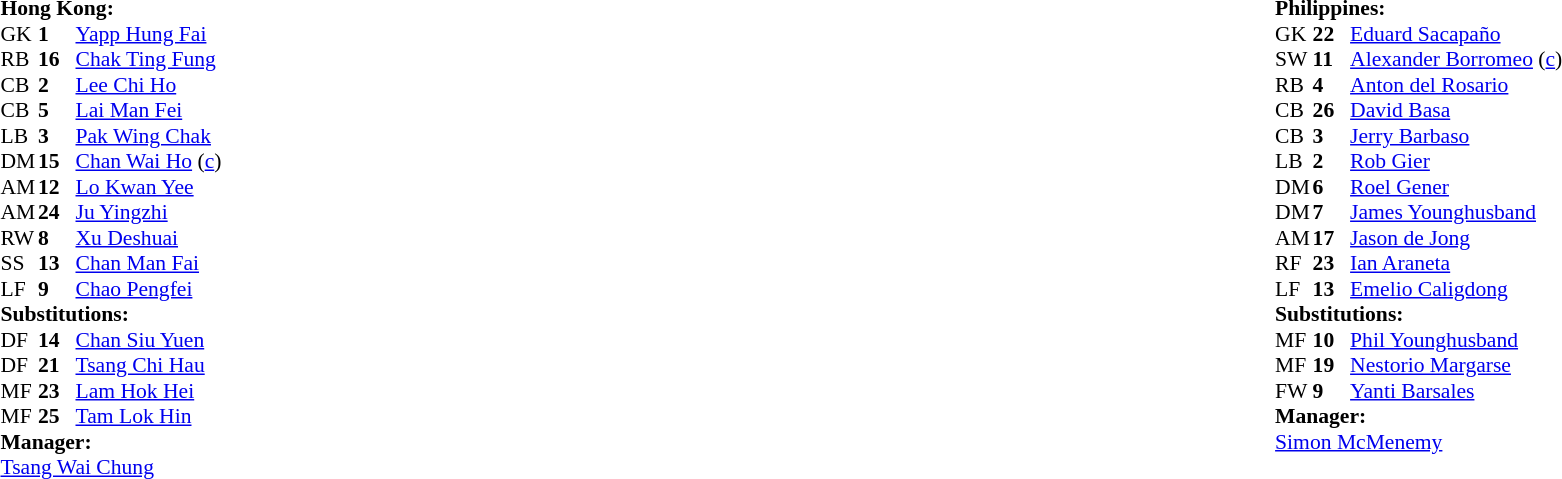<table style="width:100%;">
<tr>
<td style="vertical-align:top; width:50%;"><br><table style="font-size: 90%" cellspacing="0" cellpadding="0">
<tr>
<td colspan=4><strong>Hong Kong:</strong></td>
</tr>
<tr>
<th width=25></th>
<th width=25></th>
</tr>
<tr>
<td>GK</td>
<td><strong>1</strong></td>
<td><a href='#'>Yapp Hung Fai</a></td>
</tr>
<tr>
<td>RB</td>
<td><strong>16</strong></td>
<td><a href='#'>Chak Ting Fung</a></td>
</tr>
<tr>
<td>CB</td>
<td><strong>2</strong></td>
<td><a href='#'>Lee Chi Ho</a></td>
</tr>
<tr>
<td>CB</td>
<td><strong>5</strong></td>
<td><a href='#'>Lai Man Fei</a></td>
<td></td>
<td></td>
</tr>
<tr>
<td>LB</td>
<td><strong>3</strong></td>
<td><a href='#'>Pak Wing Chak</a></td>
<td></td>
<td></td>
</tr>
<tr>
<td>DM</td>
<td><strong>15</strong></td>
<td><a href='#'>Chan Wai Ho</a> (<a href='#'>c</a>)</td>
</tr>
<tr>
<td>AM</td>
<td><strong>12</strong></td>
<td><a href='#'>Lo Kwan Yee</a></td>
</tr>
<tr>
<td>AM</td>
<td><strong>24</strong></td>
<td><a href='#'>Ju Yingzhi</a></td>
</tr>
<tr>
<td>RW</td>
<td><strong>8</strong></td>
<td><a href='#'>Xu Deshuai</a></td>
<td></td>
<td></td>
</tr>
<tr>
<td>SS</td>
<td><strong>13</strong></td>
<td><a href='#'>Chan Man Fai</a></td>
<td></td>
<td></td>
</tr>
<tr>
<td>LF</td>
<td><strong>9</strong></td>
<td><a href='#'>Chao Pengfei</a></td>
</tr>
<tr>
<td colspan=3><strong>Substitutions:</strong></td>
</tr>
<tr>
<td>DF</td>
<td><strong>14</strong></td>
<td><a href='#'>Chan Siu Yuen</a></td>
<td></td>
<td></td>
</tr>
<tr>
<td>DF</td>
<td><strong>21</strong></td>
<td><a href='#'>Tsang Chi Hau</a></td>
<td></td>
<td></td>
</tr>
<tr>
<td>MF</td>
<td><strong>23</strong></td>
<td><a href='#'>Lam Hok Hei</a></td>
<td></td>
<td></td>
</tr>
<tr>
<td>MF</td>
<td><strong>25</strong></td>
<td><a href='#'>Tam Lok Hin</a></td>
<td></td>
<td></td>
</tr>
<tr>
<td colspan=3><strong>Manager:</strong></td>
</tr>
<tr>
<td colspan=4><a href='#'>Tsang Wai Chung</a></td>
</tr>
</table>
</td>
<td valign="top"></td>
<td style="vertical-align:top; width:50%;"><br><table cellspacing="0" cellpadding="0" style="font-size:90%; margin:auto;">
<tr>
<td colspan=4><strong>Philippines:</strong></td>
</tr>
<tr>
<th width=25></th>
<th width=25></th>
</tr>
<tr>
<td>GK</td>
<td><strong>22</strong></td>
<td><a href='#'>Eduard Sacapaño</a></td>
</tr>
<tr>
<td>SW</td>
<td><strong>11</strong></td>
<td><a href='#'>Alexander Borromeo</a> (<a href='#'>c</a>)</td>
</tr>
<tr>
<td>RB</td>
<td><strong>4</strong></td>
<td><a href='#'>Anton del Rosario</a></td>
</tr>
<tr>
<td>CB</td>
<td><strong>26</strong></td>
<td><a href='#'>David Basa</a></td>
</tr>
<tr>
<td>CB</td>
<td><strong>3</strong></td>
<td><a href='#'>Jerry Barbaso</a></td>
<td></td>
<td></td>
</tr>
<tr>
<td>LB</td>
<td><strong>2</strong></td>
<td><a href='#'>Rob Gier</a></td>
</tr>
<tr>
<td>DM</td>
<td><strong>6</strong></td>
<td><a href='#'>Roel Gener</a></td>
</tr>
<tr>
<td>DM</td>
<td><strong>7</strong></td>
<td><a href='#'>James Younghusband</a></td>
<td></td>
<td></td>
</tr>
<tr>
<td>AM</td>
<td><strong>17</strong></td>
<td><a href='#'>Jason de Jong</a></td>
</tr>
<tr>
<td>RF</td>
<td><strong>23</strong></td>
<td><a href='#'>Ian Araneta</a></td>
<td></td>
<td></td>
</tr>
<tr>
<td>LF</td>
<td><strong>13</strong></td>
<td><a href='#'>Emelio Caligdong</a></td>
</tr>
<tr>
<td colspan=3><strong>Substitutions:</strong></td>
</tr>
<tr>
<td>MF</td>
<td><strong>10</strong></td>
<td><a href='#'>Phil Younghusband</a></td>
<td></td>
<td></td>
</tr>
<tr>
<td>MF</td>
<td><strong>19</strong></td>
<td><a href='#'>Nestorio Margarse</a></td>
<td></td>
<td></td>
</tr>
<tr>
<td>FW</td>
<td><strong>9</strong></td>
<td><a href='#'>Yanti Barsales</a></td>
<td></td>
<td></td>
</tr>
<tr>
<td colspan=3><strong>Manager:</strong></td>
</tr>
<tr>
<td colspan=4> <a href='#'>Simon McMenemy</a></td>
</tr>
</table>
</td>
</tr>
</table>
